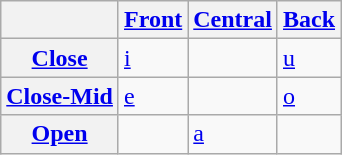<table class="wikitable">
<tr>
<th></th>
<th><a href='#'>Front</a></th>
<th><a href='#'>Central</a></th>
<th><a href='#'>Back</a></th>
</tr>
<tr>
<th><a href='#'>Close</a></th>
<td><a href='#'>i</a></td>
<td></td>
<td><a href='#'>u</a></td>
</tr>
<tr>
<th><a href='#'>Close-Mid</a></th>
<td><a href='#'>e</a></td>
<td></td>
<td><a href='#'>o</a></td>
</tr>
<tr>
<th><a href='#'>Open</a></th>
<td></td>
<td><a href='#'>a</a></td>
<td></td>
</tr>
</table>
